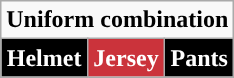<table class="wikitable"  style="display: inline-table;">
<tr>
<td align="center" Colspan="3"><strong>Uniform combination</strong></td>
</tr>
<tr align="center">
<td style="background:#000000; color:white"><strong>Helmet</strong></td>
<td style="background:#cb333b; color:white"><strong>Jersey</strong></td>
<td style="background:#000000; color:white"><strong>Pants</strong></td>
</tr>
</table>
